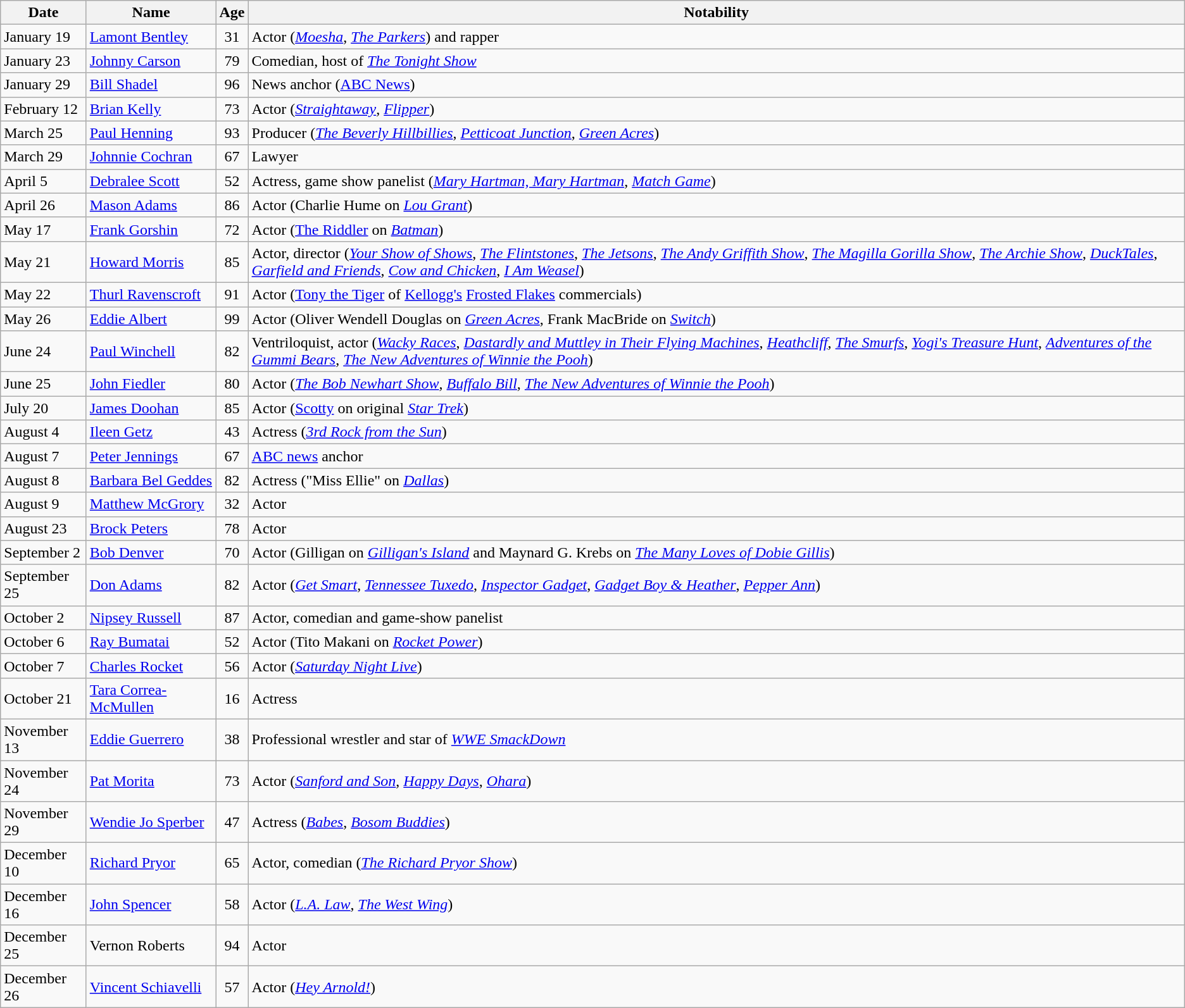<table class="wikitable sortable">
<tr ">
<th>Date</th>
<th>Name</th>
<th>Age</th>
<th class="unsortable">Notability</th>
</tr>
<tr>
<td>January 19</td>
<td><a href='#'>Lamont Bentley</a></td>
<td align="center">31</td>
<td>Actor (<em><a href='#'>Moesha</a></em>, <em><a href='#'>The Parkers</a></em>) and rapper</td>
</tr>
<tr>
<td>January 23</td>
<td><a href='#'>Johnny Carson</a></td>
<td align="center">79</td>
<td>Comedian, host of <em><a href='#'>The Tonight Show</a></em></td>
</tr>
<tr>
<td>January 29</td>
<td><a href='#'>Bill Shadel</a></td>
<td align="center">96</td>
<td>News anchor (<a href='#'>ABC News</a>)</td>
</tr>
<tr>
<td>February 12</td>
<td><a href='#'>Brian Kelly</a></td>
<td align="center">73</td>
<td>Actor (<em><a href='#'>Straightaway</a></em>, <em><a href='#'>Flipper</a></em>)</td>
</tr>
<tr>
<td>March 25</td>
<td><a href='#'>Paul Henning</a></td>
<td align="center">93</td>
<td>Producer (<em><a href='#'>The Beverly Hillbillies</a></em>, <em><a href='#'>Petticoat Junction</a></em>, <em><a href='#'>Green Acres</a></em>)</td>
</tr>
<tr>
<td>March 29</td>
<td><a href='#'>Johnnie Cochran</a></td>
<td align="center">67</td>
<td>Lawyer</td>
</tr>
<tr>
<td>April 5</td>
<td><a href='#'>Debralee Scott</a></td>
<td align="center">52</td>
<td>Actress, game show panelist (<em><a href='#'>Mary Hartman, Mary Hartman</a></em>, <em><a href='#'>Match Game</a></em>)</td>
</tr>
<tr>
<td>April 26</td>
<td><a href='#'>Mason Adams</a></td>
<td align="center">86</td>
<td>Actor (Charlie Hume on <em><a href='#'>Lou Grant</a></em>)</td>
</tr>
<tr>
<td>May 17</td>
<td><a href='#'>Frank Gorshin</a></td>
<td align="center">72</td>
<td>Actor (<a href='#'>The Riddler</a> on <em><a href='#'>Batman</a></em>)</td>
</tr>
<tr>
<td>May 21</td>
<td><a href='#'>Howard Morris</a></td>
<td align="center">85</td>
<td>Actor, director (<em><a href='#'>Your Show of Shows</a></em>, <em><a href='#'>The Flintstones</a></em>, <em><a href='#'>The Jetsons</a></em>, <em><a href='#'>The Andy Griffith Show</a></em>, <em><a href='#'>The Magilla Gorilla Show</a></em>, <em><a href='#'>The Archie Show</a></em>, <em><a href='#'>DuckTales</a></em>, <em><a href='#'>Garfield and Friends</a></em>, <em><a href='#'>Cow and Chicken</a></em>, <em><a href='#'>I Am Weasel</a></em>)</td>
</tr>
<tr>
<td>May 22</td>
<td><a href='#'>Thurl Ravenscroft</a></td>
<td align="center">91</td>
<td>Actor (<a href='#'>Tony the Tiger</a> of <a href='#'>Kellogg's</a> <a href='#'>Frosted Flakes</a> commercials)</td>
</tr>
<tr>
<td>May 26</td>
<td><a href='#'>Eddie Albert</a></td>
<td align="center">99</td>
<td>Actor (Oliver Wendell Douglas on <em><a href='#'>Green Acres</a></em>, Frank MacBride on <em><a href='#'>Switch</a></em>)</td>
</tr>
<tr>
<td>June 24</td>
<td><a href='#'>Paul Winchell</a></td>
<td align="center">82</td>
<td>Ventriloquist, actor (<em><a href='#'>Wacky Races</a></em>, <em><a href='#'>Dastardly and Muttley in Their Flying Machines</a></em>, <em><a href='#'>Heathcliff</a></em>, <em><a href='#'>The Smurfs</a></em>, <em><a href='#'>Yogi's Treasure Hunt</a></em>, <em><a href='#'>Adventures of the Gummi Bears</a></em>, <em><a href='#'>The New Adventures of Winnie the Pooh</a></em>)</td>
</tr>
<tr>
<td>June 25</td>
<td><a href='#'>John Fiedler</a></td>
<td align="center">80</td>
<td>Actor (<em><a href='#'>The Bob Newhart Show</a></em>, <em><a href='#'>Buffalo Bill</a></em>, <em><a href='#'>The New Adventures of Winnie the Pooh</a></em>)</td>
</tr>
<tr>
<td>July 20</td>
<td><a href='#'>James Doohan</a></td>
<td align="center">85</td>
<td>Actor (<a href='#'>Scotty</a> on original <em><a href='#'>Star Trek</a></em>)</td>
</tr>
<tr>
<td>August 4</td>
<td><a href='#'>Ileen Getz</a></td>
<td align="center">43</td>
<td>Actress (<em><a href='#'>3rd Rock from the Sun</a></em>)</td>
</tr>
<tr>
<td>August 7</td>
<td><a href='#'>Peter Jennings</a></td>
<td align="center">67</td>
<td><a href='#'>ABC news</a> anchor</td>
</tr>
<tr>
<td>August 8</td>
<td><a href='#'>Barbara Bel Geddes</a></td>
<td align="center">82</td>
<td>Actress ("Miss Ellie" on <em><a href='#'>Dallas</a></em>)</td>
</tr>
<tr>
<td>August 9</td>
<td><a href='#'>Matthew McGrory</a></td>
<td align="center">32</td>
<td>Actor</td>
</tr>
<tr>
<td>August 23</td>
<td><a href='#'>Brock Peters</a></td>
<td align="center">78</td>
<td>Actor</td>
</tr>
<tr>
<td>September 2</td>
<td><a href='#'>Bob Denver</a></td>
<td align="center">70</td>
<td>Actor (Gilligan on <em><a href='#'>Gilligan's Island</a></em> and Maynard G. Krebs on <em><a href='#'>The Many Loves of Dobie Gillis</a></em>)</td>
</tr>
<tr>
<td>September 25</td>
<td><a href='#'>Don Adams</a></td>
<td align="center">82</td>
<td>Actor (<em><a href='#'>Get Smart</a></em>, <em><a href='#'>Tennessee Tuxedo</a></em>, <em><a href='#'>Inspector Gadget</a></em>, <em><a href='#'>Gadget Boy & Heather</a></em>, <em><a href='#'>Pepper Ann</a></em>)</td>
</tr>
<tr>
<td>October 2</td>
<td><a href='#'>Nipsey Russell</a></td>
<td align="center">87</td>
<td>Actor, comedian and game-show panelist</td>
</tr>
<tr>
<td>October 6</td>
<td><a href='#'>Ray Bumatai</a></td>
<td align="center">52</td>
<td>Actor (Tito Makani on <em><a href='#'>Rocket Power</a></em>)</td>
</tr>
<tr>
<td>October 7</td>
<td><a href='#'>Charles Rocket</a></td>
<td align="center">56</td>
<td>Actor (<em><a href='#'>Saturday Night Live</a></em>)</td>
</tr>
<tr>
<td>October 21</td>
<td><a href='#'>Tara Correa-McMullen</a></td>
<td align="center">16</td>
<td>Actress</td>
</tr>
<tr>
<td>November 13</td>
<td><a href='#'>Eddie Guerrero</a></td>
<td align="center">38</td>
<td>Professional wrestler and star of <em><a href='#'>WWE SmackDown</a></em></td>
</tr>
<tr>
<td>November 24</td>
<td><a href='#'>Pat Morita</a></td>
<td align="center">73</td>
<td>Actor (<em><a href='#'>Sanford and Son</a></em>, <em><a href='#'>Happy Days</a></em>, <em><a href='#'>Ohara</a></em>)</td>
</tr>
<tr>
<td>November 29</td>
<td><a href='#'>Wendie Jo Sperber</a></td>
<td align="center">47</td>
<td>Actress (<em><a href='#'>Babes</a></em>, <em><a href='#'>Bosom Buddies</a></em>)</td>
</tr>
<tr>
<td>December 10</td>
<td><a href='#'>Richard Pryor</a></td>
<td align="center">65</td>
<td>Actor, comedian (<em><a href='#'>The Richard Pryor Show</a></em>)</td>
</tr>
<tr>
<td>December 16</td>
<td><a href='#'>John Spencer</a></td>
<td align="center">58</td>
<td>Actor (<em><a href='#'>L.A. Law</a></em>, <em><a href='#'>The West Wing</a></em>)</td>
</tr>
<tr>
<td>December 25</td>
<td>Vernon Roberts</td>
<td align="center">94</td>
<td>Actor</td>
</tr>
<tr>
<td>December 26</td>
<td><a href='#'>Vincent Schiavelli</a></td>
<td align="center">57</td>
<td>Actor (<em><a href='#'>Hey Arnold!</a></em>)</td>
</tr>
</table>
